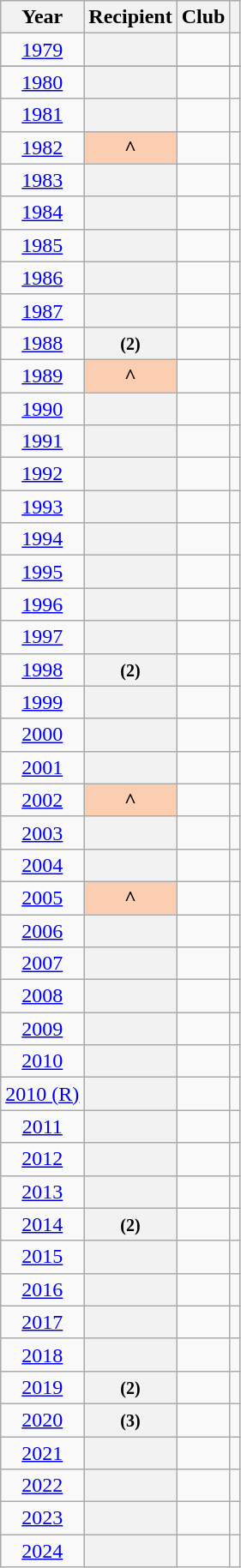<table class="wikitable sortable plainrowheaders" style="text-align:center;">
<tr>
<th scope=col>Year</th>
<th scope=col>Recipient</th>
<th scope=col>Club</th>
<th scope=col class="unsortable"></th>
</tr>
<tr>
<td><a href='#'>1979</a></td>
<th scope=row></th>
<td></td>
<td></td>
</tr>
<tr>
</tr>
<tr>
<td><a href='#'>1980</a></td>
<th scope=row></th>
<td></td>
<td></td>
</tr>
<tr>
<td><a href='#'>1981</a></td>
<th scope=row></th>
<td></td>
<td></td>
</tr>
<tr>
<td><a href='#'>1982</a></td>
<th scope=row style="background:#FBCEB1;">^</th>
<td></td>
<td></td>
</tr>
<tr>
<td><a href='#'>1983</a></td>
<th scope=row></th>
<td></td>
<td></td>
</tr>
<tr>
<td><a href='#'>1984</a></td>
<th scope=row></th>
<td></td>
<td></td>
</tr>
<tr>
<td><a href='#'>1985</a></td>
<th scope=row></th>
<td></td>
<td></td>
</tr>
<tr>
<td><a href='#'>1986</a></td>
<th scope=row></th>
<td></td>
<td></td>
</tr>
<tr>
<td><a href='#'>1987</a></td>
<th scope=row></th>
<td></td>
<td></td>
</tr>
<tr>
<td><a href='#'>1988</a></td>
<th scope=row> <small>(2)</small></th>
<td></td>
<td></td>
</tr>
<tr>
<td><a href='#'>1989</a></td>
<th scope=row style="background:#FBCEB1;">^</th>
<td></td>
<td></td>
</tr>
<tr>
<td><a href='#'>1990</a></td>
<th scope=row></th>
<td></td>
<td></td>
</tr>
<tr>
<td><a href='#'>1991</a></td>
<th scope=row></th>
<td></td>
<td></td>
</tr>
<tr>
<td><a href='#'>1992</a></td>
<th scope=row></th>
<td></td>
<td></td>
</tr>
<tr>
<td><a href='#'>1993</a></td>
<th scope=row></th>
<td></td>
<td></td>
</tr>
<tr>
<td><a href='#'>1994</a></td>
<th scope=row></th>
<td></td>
<td></td>
</tr>
<tr>
<td><a href='#'>1995</a></td>
<th scope=row></th>
<td></td>
<td></td>
</tr>
<tr>
<td><a href='#'>1996</a></td>
<th scope=row></th>
<td></td>
<td></td>
</tr>
<tr>
<td><a href='#'>1997</a></td>
<th scope=row></th>
<td></td>
<td></td>
</tr>
<tr>
<td><a href='#'>1998</a></td>
<th scope=row> <small>(2)</small></th>
<td></td>
<td></td>
</tr>
<tr>
<td><a href='#'>1999</a></td>
<th scope=row></th>
<td></td>
<td></td>
</tr>
<tr>
<td><a href='#'>2000</a></td>
<th scope=row></th>
<td></td>
<td></td>
</tr>
<tr>
<td><a href='#'>2001</a></td>
<th scope=row></th>
<td></td>
<td></td>
</tr>
<tr>
<td><a href='#'>2002</a></td>
<th scope=row style="background:#FBCEB1;">^</th>
<td></td>
<td></td>
</tr>
<tr>
<td><a href='#'>2003</a></td>
<th scope=row></th>
<td></td>
<td></td>
</tr>
<tr>
<td><a href='#'>2004</a></td>
<th scope=row></th>
<td></td>
<td></td>
</tr>
<tr>
<td><a href='#'>2005</a></td>
<th scope=row style="background:#FBCEB1;">^</th>
<td></td>
<td></td>
</tr>
<tr>
<td><a href='#'>2006</a></td>
<th scope=row></th>
<td></td>
<td></td>
</tr>
<tr>
<td><a href='#'>2007</a></td>
<th scope=row></th>
<td></td>
<td></td>
</tr>
<tr>
<td><a href='#'>2008</a></td>
<th scope=row></th>
<td></td>
<td></td>
</tr>
<tr>
<td><a href='#'>2009</a></td>
<th scope=row></th>
<td></td>
<td></td>
</tr>
<tr>
<td><a href='#'>2010</a></td>
<th scope=row></th>
<td></td>
<td></td>
</tr>
<tr>
<td><a href='#'>2010 (R)</a></td>
<th scope=row></th>
<td></td>
<td></td>
</tr>
<tr>
<td><a href='#'>2011</a></td>
<th scope=row></th>
<td></td>
<td></td>
</tr>
<tr>
<td><a href='#'>2012</a></td>
<th scope=row></th>
<td></td>
<td></td>
</tr>
<tr>
<td><a href='#'>2013</a></td>
<th scope=row></th>
<td></td>
<td></td>
</tr>
<tr>
<td><a href='#'>2014</a></td>
<th scope=row> <small>(2)</small></th>
<td></td>
<td></td>
</tr>
<tr>
<td><a href='#'>2015</a></td>
<th scope=row></th>
<td></td>
<td></td>
</tr>
<tr>
<td><a href='#'>2016</a></td>
<th scope=row></th>
<td></td>
<td></td>
</tr>
<tr>
<td><a href='#'>2017</a></td>
<th scope=row></th>
<td></td>
<td></td>
</tr>
<tr>
<td><a href='#'>2018</a></td>
<th scope=row></th>
<td></td>
<td></td>
</tr>
<tr>
<td><a href='#'>2019</a></td>
<th scope=row> <small>(2)</small></th>
<td></td>
<td></td>
</tr>
<tr>
<td><a href='#'>2020</a></td>
<th scope=row> <small>(3)</small></th>
<td></td>
<td></td>
</tr>
<tr>
<td><a href='#'>2021</a></td>
<th scope=row></th>
<td></td>
<td></td>
</tr>
<tr>
<td><a href='#'>2022</a></td>
<th scope=row></th>
<td></td>
<td></td>
</tr>
<tr>
<td><a href='#'>2023</a></td>
<th scope=row></th>
<td></td>
<td></td>
</tr>
<tr>
<td><a href='#'>2024</a></td>
<th scope=row></th>
<td></td>
<td></td>
</tr>
</table>
